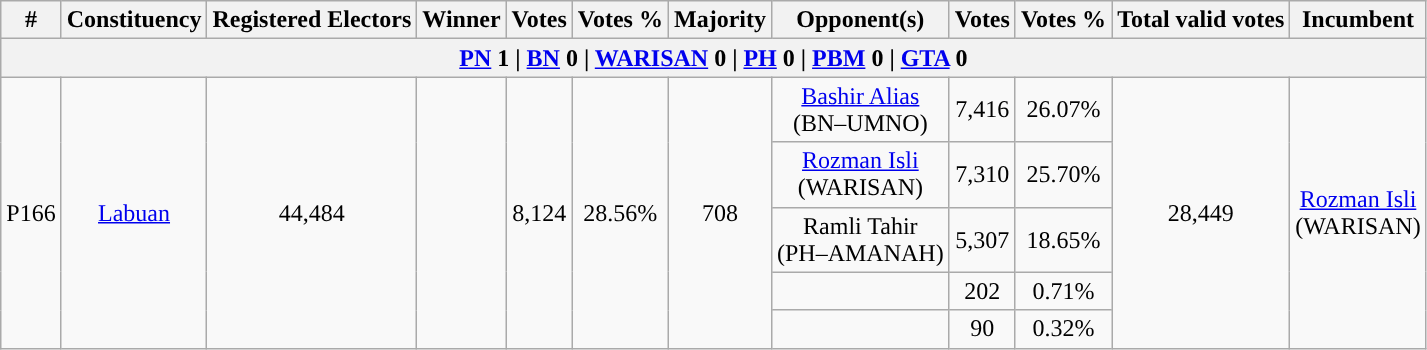<table class="wikitable sortable" style">
<tr>
<th>#</th>
<th>Constituency</th>
<th>Registered Electors</th>
<th>Winner</th>
<th>Votes</th>
<th>Votes %</th>
<th>Majority</th>
<th>Opponent(s)</th>
<th>Votes</th>
<th>Votes %</th>
<th>Total valid votes</th>
<th>Incumbent</th>
</tr>
<tr>
<th colspan="13"><a href='#'>PN</a> <strong>1</strong> | <a href='#'>BN</a> <strong>0</strong> | <a href='#'>WARISAN</a> <strong>0</strong>  | <a href='#'>PH</a> <strong>0</strong>  |  <a href='#'>PBM</a> <strong>0</strong> | <a href='#'>GTA</a> <strong>0</strong></th>
</tr>
<tr align="center">
<td rowspan=5>P166</td>
<td rowspan=5><a href='#'>Labuan</a></td>
<td rowspan=5>44,484</td>
<td rowspan=5></td>
<td rowspan=5>8,124</td>
<td rowspan=5>28.56%</td>
<td rowspan=5>708</td>
<td><a href='#'>Bashir Alias</a><br>(BN–UMNO)</td>
<td>7,416</td>
<td>26.07%</td>
<td rowspan=5>28,449</td>
<td rowspan=5><a href='#'>Rozman Isli</a><br>(WARISAN)</td>
</tr>
<tr align="center">
<td><a href='#'>Rozman Isli</a><br>(WARISAN)</td>
<td>7,310</td>
<td>25.70%</td>
</tr>
<tr align="center">
<td>Ramli Tahir<br>(PH–AMANAH)</td>
<td>5,307</td>
<td>18.65%</td>
</tr>
<tr align="center">
<td></td>
<td>202</td>
<td>0.71%</td>
</tr>
<tr align="center">
<td></td>
<td>90</td>
<td>0.32%</td>
</tr>
</table>
